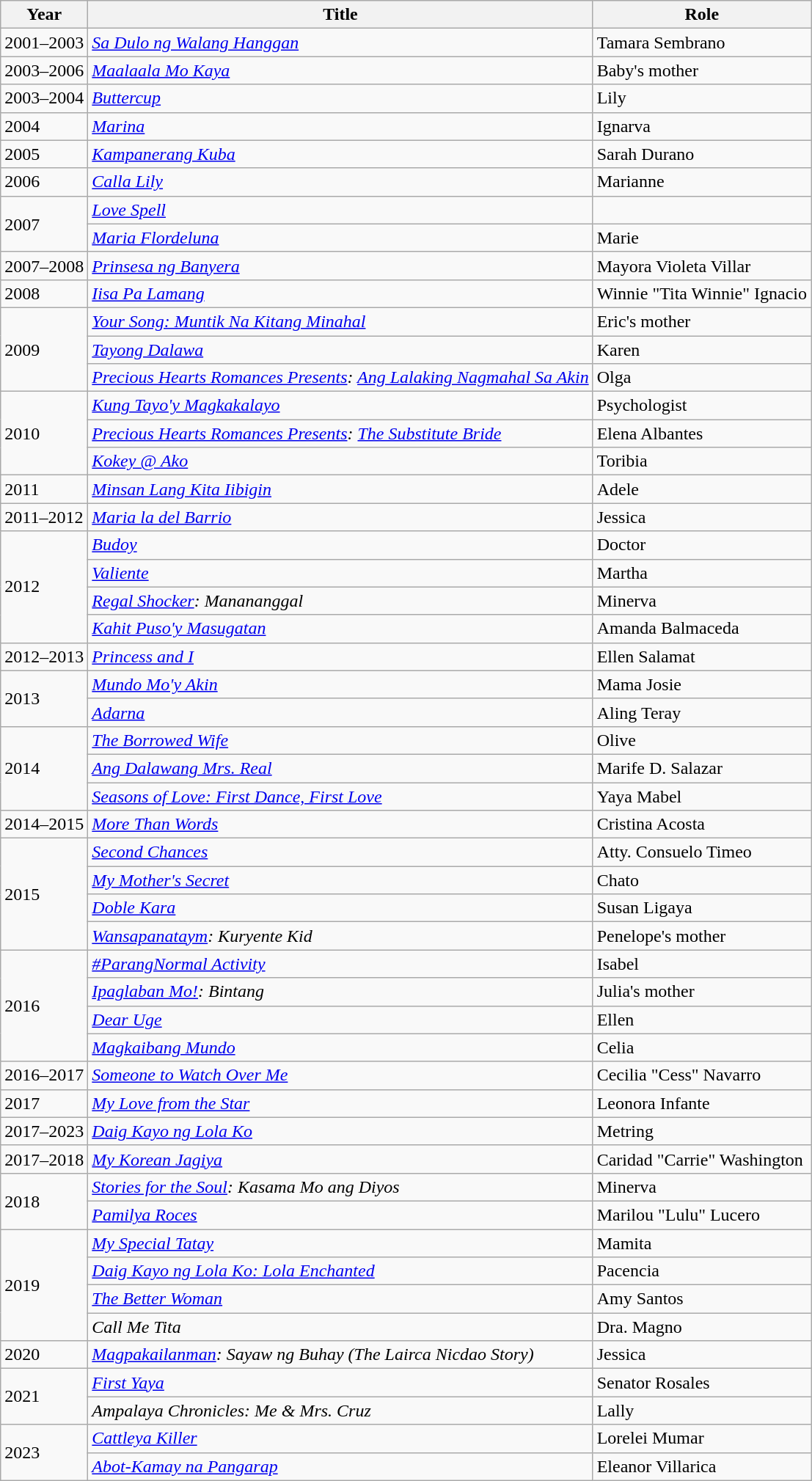<table class="wikitable sortable">
<tr>
<th>Year</th>
<th>Title</th>
<th>Role</th>
</tr>
<tr>
<td>2001–2003</td>
<td><em><a href='#'>Sa Dulo ng Walang Hanggan</a></em></td>
<td>Tamara Sembrano</td>
</tr>
<tr>
<td>2003–2006</td>
<td><em><a href='#'>Maalaala Mo Kaya</a></em></td>
<td>Baby's mother</td>
</tr>
<tr>
<td>2003–2004</td>
<td><em><a href='#'>Buttercup</a></em></td>
<td>Lily</td>
</tr>
<tr>
<td>2004</td>
<td><em><a href='#'>Marina</a></em></td>
<td>Ignarva</td>
</tr>
<tr>
<td>2005</td>
<td><em><a href='#'>Kampanerang Kuba</a></em></td>
<td>Sarah Durano</td>
</tr>
<tr>
<td>2006</td>
<td><em><a href='#'>Calla Lily</a></em></td>
<td>Marianne</td>
</tr>
<tr>
<td rowspan="2">2007</td>
<td><em><a href='#'>Love Spell</a></em></td>
<td></td>
</tr>
<tr>
<td><em><a href='#'>Maria Flordeluna</a></em></td>
<td>Marie</td>
</tr>
<tr>
<td>2007–2008</td>
<td><em><a href='#'>Prinsesa ng Banyera</a></em></td>
<td>Mayora Violeta Villar</td>
</tr>
<tr>
<td>2008</td>
<td><em><a href='#'>Iisa Pa Lamang</a></em></td>
<td>Winnie "Tita Winnie" Ignacio</td>
</tr>
<tr>
<td rowspan="3">2009</td>
<td><em><a href='#'>Your Song: Muntik Na Kitang Minahal</a></em></td>
<td>Eric's mother</td>
</tr>
<tr>
<td><em><a href='#'>Tayong Dalawa</a></em></td>
<td>Karen</td>
</tr>
<tr>
<td><em><a href='#'>Precious Hearts Romances Presents</a>: <a href='#'>Ang Lalaking Nagmahal Sa Akin</a></em></td>
<td>Olga</td>
</tr>
<tr>
<td rowspan="3">2010</td>
<td><em><a href='#'>Kung Tayo'y Magkakalayo</a></em></td>
<td>Psychologist</td>
</tr>
<tr>
<td><em><a href='#'>Precious Hearts Romances Presents</a>: <a href='#'>The Substitute Bride</a></em></td>
<td>Elena Albantes</td>
</tr>
<tr>
<td><em><a href='#'>Kokey @ Ako</a></em></td>
<td>Toribia</td>
</tr>
<tr>
<td>2011</td>
<td><em><a href='#'>Minsan Lang Kita Iibigin</a></em></td>
<td>Adele</td>
</tr>
<tr>
<td>2011–2012</td>
<td><em><a href='#'>Maria la del Barrio</a></em></td>
<td>Jessica</td>
</tr>
<tr>
<td rowspan="4">2012</td>
<td><em><a href='#'>Budoy</a></em></td>
<td>Doctor</td>
</tr>
<tr>
<td><em><a href='#'>Valiente</a></em></td>
<td>Martha</td>
</tr>
<tr>
<td><em><a href='#'>Regal Shocker</a>: Manananggal</em></td>
<td>Minerva</td>
</tr>
<tr>
<td><em><a href='#'>Kahit Puso'y Masugatan</a></em></td>
<td>Amanda Balmaceda</td>
</tr>
<tr>
<td>2012–2013</td>
<td><em><a href='#'>Princess and I</a></em></td>
<td>Ellen Salamat</td>
</tr>
<tr>
<td rowspan="2">2013</td>
<td><em><a href='#'>Mundo Mo'y Akin</a></em></td>
<td>Mama Josie</td>
</tr>
<tr>
<td><em><a href='#'>Adarna</a></em></td>
<td>Aling Teray</td>
</tr>
<tr>
<td rowspan="3">2014</td>
<td><em><a href='#'>The Borrowed Wife</a></em></td>
<td>Olive</td>
</tr>
<tr>
<td><em><a href='#'>Ang Dalawang Mrs. Real</a></em></td>
<td>Marife D. Salazar</td>
</tr>
<tr>
<td><em><a href='#'>Seasons of Love: First Dance, First Love</a></em></td>
<td>Yaya Mabel</td>
</tr>
<tr>
<td>2014–2015</td>
<td><em><a href='#'>More Than Words</a></em></td>
<td>Cristina Acosta</td>
</tr>
<tr>
<td rowspan="4">2015</td>
<td><em><a href='#'>Second Chances</a></em></td>
<td>Atty. Consuelo Timeo</td>
</tr>
<tr>
<td><em><a href='#'>My Mother's Secret</a></em></td>
<td>Chato</td>
</tr>
<tr>
<td><em><a href='#'>Doble Kara</a></em></td>
<td>Susan Ligaya</td>
</tr>
<tr>
<td><em><a href='#'>Wansapanataym</a>: Kuryente Kid</em></td>
<td>Penelope's mother</td>
</tr>
<tr>
<td rowspan="4">2016</td>
<td><em><a href='#'>#ParangNormal Activity</a></em></td>
<td>Isabel</td>
</tr>
<tr>
<td><em><a href='#'>Ipaglaban Mo!</a>: Bintang</em></td>
<td>Julia's mother</td>
</tr>
<tr>
<td><em><a href='#'>Dear Uge</a></em></td>
<td>Ellen</td>
</tr>
<tr>
<td><em><a href='#'>Magkaibang Mundo</a></em></td>
<td>Celia</td>
</tr>
<tr>
<td>2016–2017</td>
<td><em><a href='#'>Someone to Watch Over Me</a></em></td>
<td>Cecilia "Cess" Navarro</td>
</tr>
<tr>
<td>2017</td>
<td><em><a href='#'>My Love from the Star</a></em></td>
<td>Leonora Infante</td>
</tr>
<tr>
<td>2017–2023</td>
<td><em><a href='#'>Daig Kayo ng Lola Ko</a></em></td>
<td>Metring</td>
</tr>
<tr>
<td>2017–2018</td>
<td><em><a href='#'>My Korean Jagiya</a></em></td>
<td>Caridad "Carrie" Washington</td>
</tr>
<tr>
<td rowspan="2">2018</td>
<td><em><a href='#'>Stories for the Soul</a>: Kasama Mo ang Diyos</em></td>
<td>Minerva</td>
</tr>
<tr>
<td><em><a href='#'>Pamilya Roces</a></em></td>
<td>Marilou "Lulu" Lucero</td>
</tr>
<tr>
<td rowspan="4">2019</td>
<td><em><a href='#'>My Special Tatay</a></em></td>
<td>Mamita</td>
</tr>
<tr>
<td><em><a href='#'>Daig Kayo ng Lola Ko: Lola Enchanted</a></em></td>
<td>Pacencia</td>
</tr>
<tr>
<td><em><a href='#'>The Better Woman</a></em></td>
<td>Amy Santos</td>
</tr>
<tr>
<td><em>Call Me Tita</em></td>
<td>Dra. Magno</td>
</tr>
<tr>
<td>2020</td>
<td><em><a href='#'>Magpakailanman</a>: Sayaw ng Buhay (The Lairca Nicdao Story)</em></td>
<td>Jessica</td>
</tr>
<tr>
<td rowspan="2">2021</td>
<td><em><a href='#'>First Yaya</a></em></td>
<td>Senator Rosales</td>
</tr>
<tr>
<td><em>Ampalaya Chronicles: Me & Mrs. Cruz</em></td>
<td>Lally</td>
</tr>
<tr>
<td rowspan="2">2023</td>
<td><em><a href='#'>Cattleya Killer</a></em></td>
<td>Lorelei Mumar</td>
</tr>
<tr>
<td><em><a href='#'>Abot-Kamay na Pangarap</a></em></td>
<td>Eleanor Villarica</td>
</tr>
</table>
